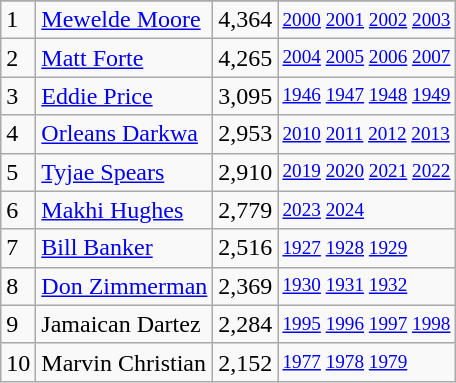<table class="wikitable">
<tr>
</tr>
<tr>
<td>1</td>
<td><a href='#'>Mewelde Moore</a></td>
<td>4,364</td>
<td style="font-size:80%;"><a href='#'>2000</a> <a href='#'>2001</a> <a href='#'>2002</a> <a href='#'>2003</a></td>
</tr>
<tr>
<td>2</td>
<td><a href='#'>Matt Forte</a></td>
<td>4,265</td>
<td style="font-size:80%;"><a href='#'>2004</a> <a href='#'>2005</a> <a href='#'>2006</a> <a href='#'>2007</a></td>
</tr>
<tr>
<td>3</td>
<td><a href='#'>Eddie Price</a></td>
<td>3,095</td>
<td style="font-size:80%;"><a href='#'>1946</a> <a href='#'>1947</a> <a href='#'>1948</a> <a href='#'>1949</a></td>
</tr>
<tr>
<td>4</td>
<td><a href='#'>Orleans Darkwa</a></td>
<td>2,953</td>
<td style="font-size:80%;"><a href='#'>2010</a> <a href='#'>2011</a> <a href='#'>2012</a> <a href='#'>2013</a></td>
</tr>
<tr>
<td>5</td>
<td><a href='#'>Tyjae Spears</a></td>
<td>2,910</td>
<td style="font-size:80%;"><a href='#'>2019</a> <a href='#'>2020</a> <a href='#'>2021</a> <a href='#'>2022</a></td>
</tr>
<tr>
<td>6</td>
<td><a href='#'>Makhi Hughes</a></td>
<td>2,779</td>
<td style="font-size:80%;"><a href='#'>2023</a> <a href='#'>2024</a></td>
</tr>
<tr>
<td>7</td>
<td><a href='#'>Bill Banker</a></td>
<td>2,516</td>
<td style="font-size:80%;"><a href='#'>1927</a> <a href='#'>1928</a> <a href='#'>1929</a></td>
</tr>
<tr>
<td>8</td>
<td><a href='#'>Don Zimmerman</a></td>
<td>2,369</td>
<td style="font-size:80%;"><a href='#'>1930</a> <a href='#'>1931</a> <a href='#'>1932</a></td>
</tr>
<tr>
<td>9</td>
<td>Jamaican Dartez</td>
<td>2,284</td>
<td style="font-size:80%;"><a href='#'>1995</a> <a href='#'>1996</a> <a href='#'>1997</a> <a href='#'>1998</a></td>
</tr>
<tr>
<td>10</td>
<td>Marvin Christian</td>
<td>2,152</td>
<td style="font-size:80%;"><a href='#'>1977</a> <a href='#'>1978</a> <a href='#'>1979</a></td>
</tr>
</table>
